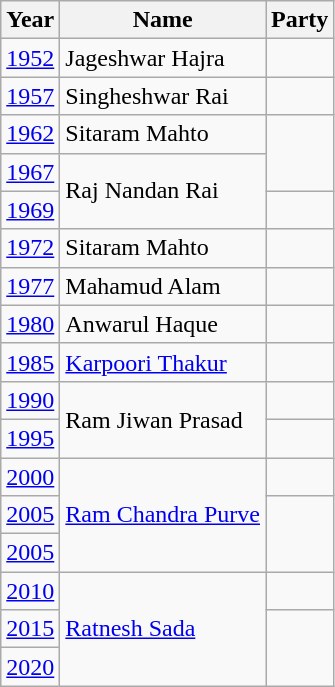<table class="wikitable sortable">
<tr>
<th>Year</th>
<th>Name</th>
<th colspan="2">Party</th>
</tr>
<tr>
<td><a href='#'>1952</a></td>
<td>Jageshwar Hajra</td>
<td></td>
</tr>
<tr>
<td><a href='#'>1957</a></td>
<td>Singheshwar Rai</td>
<td></td>
</tr>
<tr>
<td><a href='#'>1962</a></td>
<td>Sitaram Mahto</td>
</tr>
<tr>
<td><a href='#'>1967</a></td>
<td rowspan="2">Raj Nandan Rai</td>
</tr>
<tr>
<td><a href='#'>1969</a></td>
<td></td>
</tr>
<tr>
<td><a href='#'>1972</a></td>
<td>Sitaram Mahto</td>
<td></td>
</tr>
<tr>
<td><a href='#'>1977</a></td>
<td>Mahamud Alam</td>
<td></td>
</tr>
<tr>
<td><a href='#'>1980</a></td>
<td>Anwarul Haque</td>
<td></td>
</tr>
<tr>
<td><a href='#'>1985</a></td>
<td><a href='#'>Karpoori Thakur</a></td>
<td></td>
</tr>
<tr>
<td><a href='#'>1990</a></td>
<td rowspan="2">Ram Jiwan Prasad</td>
<td></td>
</tr>
<tr>
<td><a href='#'>1995</a></td>
</tr>
<tr>
<td><a href='#'>2000</a></td>
<td rowspan="3"><a href='#'>Ram Chandra Purve</a></td>
<td></td>
</tr>
<tr>
<td><a href='#'>2005</a></td>
</tr>
<tr>
<td><a href='#'>2005</a></td>
</tr>
<tr>
<td><a href='#'>2010</a></td>
<td rowspan="3"><a href='#'>Ratnesh Sada</a></td>
<td></td>
</tr>
<tr>
<td><a href='#'>2015</a></td>
</tr>
<tr>
<td><a href='#'>2020</a></td>
</tr>
</table>
